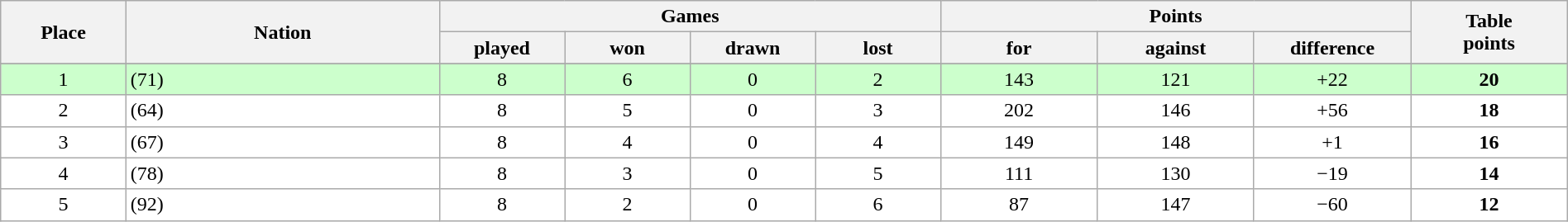<table class="wikitable" width="100%">
<tr>
<th rowspan=2 width="8%">Place</th>
<th rowspan=2 width="20%">Nation</th>
<th colspan=4 width="32%">Games</th>
<th colspan=3 width="30%">Points</th>
<th rowspan=2 width="10%">Table<br>points</th>
</tr>
<tr>
<th width="8%">played</th>
<th width="8%">won</th>
<th width="8%">drawn</th>
<th width="8%">lost</th>
<th width="10%">for</th>
<th width="10%">against</th>
<th width="10%">difference</th>
</tr>
<tr>
</tr>
<tr bgcolor=#ccffcc align=center>
<td>1</td>
<td align=left> (71)</td>
<td>8</td>
<td>6</td>
<td>0</td>
<td>2</td>
<td>143</td>
<td>121</td>
<td>+22</td>
<td><strong>20</strong></td>
</tr>
<tr bgcolor=#ffffff align=center>
<td>2</td>
<td align=left> (64)</td>
<td>8</td>
<td>5</td>
<td>0</td>
<td>3</td>
<td>202</td>
<td>146</td>
<td>+56</td>
<td><strong>18</strong></td>
</tr>
<tr bgcolor=#ffffff align=center>
<td>3</td>
<td align=left> (67)</td>
<td>8</td>
<td>4</td>
<td>0</td>
<td>4</td>
<td>149</td>
<td>148</td>
<td>+1</td>
<td><strong>16</strong></td>
</tr>
<tr bgcolor=#ffffff style align=center>
<td>4</td>
<td align=left> (78)</td>
<td>8</td>
<td>3</td>
<td>0</td>
<td>5</td>
<td>111</td>
<td>130</td>
<td>−19</td>
<td><strong>14</strong></td>
</tr>
<tr bgcolor=#ffffff align=center>
<td>5</td>
<td align=left> (92)</td>
<td>8</td>
<td>2</td>
<td>0</td>
<td>6</td>
<td>87</td>
<td>147</td>
<td>−60</td>
<td><strong>12</strong></td>
</tr>
</table>
